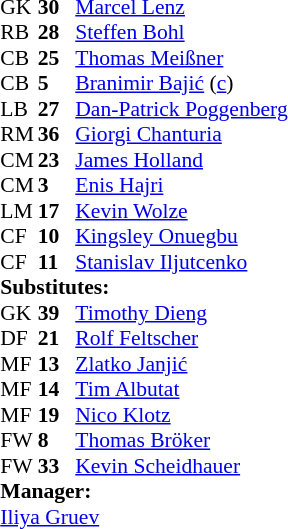<table cellspacing="0" cellpadding="0" style="font-size:90%;margin:auto">
<tr>
<th width=25></th>
<th width=25></th>
</tr>
<tr>
<td>GK</td>
<td><strong>30</strong></td>
<td> <a href='#'>Marcel Lenz</a></td>
</tr>
<tr>
<td>RB</td>
<td><strong>28</strong></td>
<td> <a href='#'>Steffen Bohl</a></td>
</tr>
<tr>
<td>CB</td>
<td><strong>25</strong></td>
<td> <a href='#'>Thomas Meißner</a></td>
</tr>
<tr>
<td>CB</td>
<td><strong>5</strong></td>
<td> <a href='#'>Branimir Bajić</a> (<a href='#'>c</a>)</td>
<td></td>
</tr>
<tr>
<td>LB</td>
<td><strong>27</strong></td>
<td> <a href='#'>Dan-Patrick Poggenberg</a></td>
</tr>
<tr>
<td>RM</td>
<td><strong>36</strong></td>
<td> <a href='#'>Giorgi Chanturia</a></td>
<td></td>
<td></td>
</tr>
<tr>
<td>CM</td>
<td><strong>23</strong></td>
<td> <a href='#'>James Holland</a></td>
</tr>
<tr>
<td>CM</td>
<td><strong>3</strong></td>
<td> <a href='#'>Enis Hajri</a></td>
</tr>
<tr>
<td>LM</td>
<td><strong>17</strong></td>
<td> <a href='#'>Kevin Wolze</a></td>
<td></td>
<td></td>
</tr>
<tr>
<td>CF</td>
<td><strong>10</strong></td>
<td> <a href='#'>Kingsley Onuegbu</a></td>
<td></td>
<td></td>
</tr>
<tr>
<td>CF</td>
<td><strong>11</strong></td>
<td> <a href='#'>Stanislav Iljutcenko</a></td>
</tr>
<tr>
<td colspan="4"><strong>Substitutes:</strong></td>
</tr>
<tr>
<td>GK</td>
<td><strong>39</strong></td>
<td> <a href='#'>Timothy Dieng</a></td>
</tr>
<tr>
<td>DF</td>
<td><strong>21</strong></td>
<td> <a href='#'>Rolf Feltscher</a></td>
</tr>
<tr>
<td>MF</td>
<td><strong>13</strong></td>
<td> <a href='#'>Zlatko Janjić</a></td>
</tr>
<tr>
<td>MF</td>
<td><strong>14</strong></td>
<td> <a href='#'>Tim Albutat</a></td>
</tr>
<tr>
<td>MF</td>
<td><strong>19</strong></td>
<td> <a href='#'>Nico Klotz</a></td>
<td></td>
<td></td>
</tr>
<tr>
<td>FW</td>
<td><strong>8</strong></td>
<td> <a href='#'>Thomas Bröker</a></td>
<td></td>
<td></td>
</tr>
<tr>
<td>FW</td>
<td><strong>33</strong></td>
<td> <a href='#'>Kevin Scheidhauer</a></td>
<td></td>
<td></td>
</tr>
<tr>
<td colspan="4"><strong>Manager:</strong></td>
</tr>
<tr>
<td colspan="4"> <a href='#'>Iliya Gruev</a></td>
</tr>
</table>
